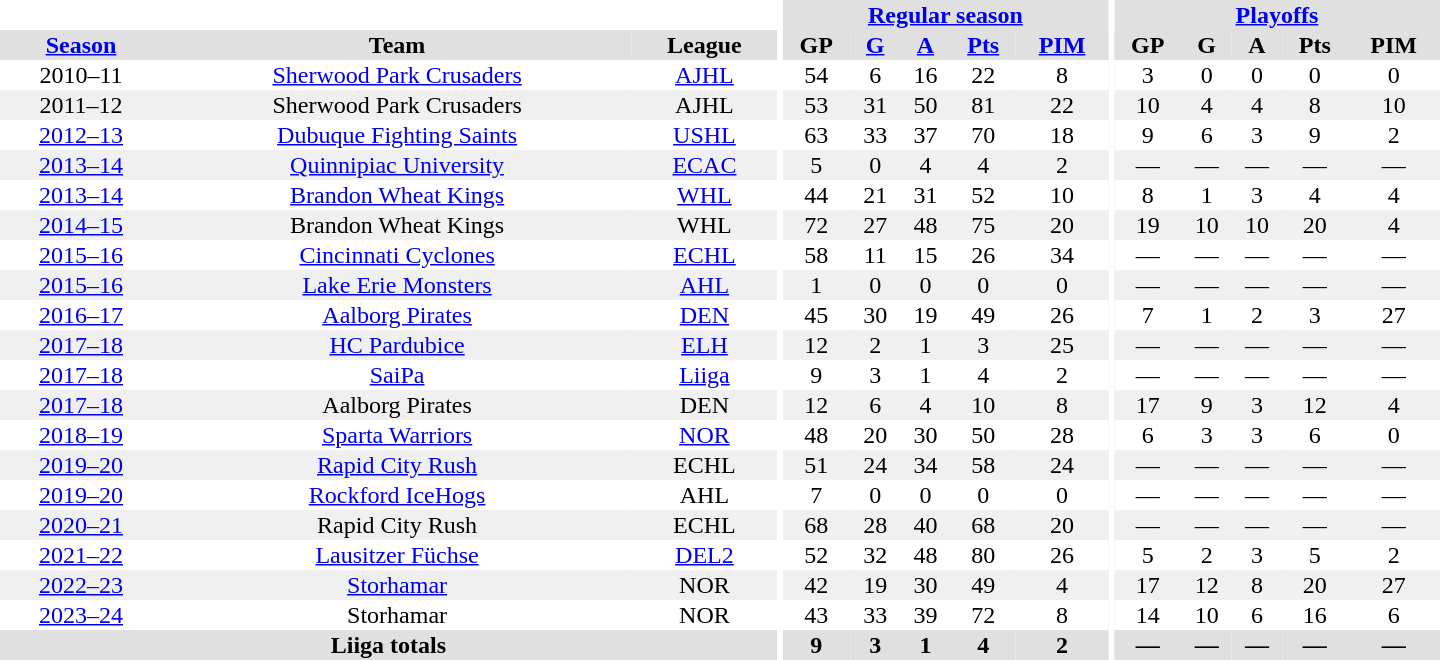<table border="0" cellpadding="1" cellspacing="0" style="text-align:center; width:60em">
<tr bgcolor="#e0e0e0">
<th colspan="3" bgcolor="#ffffff"></th>
<th rowspan="99" bgcolor="#ffffff"></th>
<th colspan="5"><a href='#'>Regular season</a></th>
<th rowspan="99" bgcolor="#ffffff"></th>
<th colspan="5"><a href='#'>Playoffs</a></th>
</tr>
<tr bgcolor="#e0e0e0">
<th><a href='#'>Season</a></th>
<th>Team</th>
<th>League</th>
<th>GP</th>
<th><a href='#'>G</a></th>
<th><a href='#'>A</a></th>
<th><a href='#'>Pts</a></th>
<th><a href='#'>PIM</a></th>
<th>GP</th>
<th>G</th>
<th>A</th>
<th>Pts</th>
<th>PIM</th>
</tr>
<tr>
<td>2010–11</td>
<td><a href='#'>Sherwood Park Crusaders</a></td>
<td><a href='#'>AJHL</a></td>
<td>54</td>
<td>6</td>
<td>16</td>
<td>22</td>
<td>8</td>
<td>3</td>
<td>0</td>
<td>0</td>
<td>0</td>
<td>0</td>
</tr>
<tr bgcolor="#f0f0f0">
<td>2011–12</td>
<td>Sherwood Park Crusaders</td>
<td>AJHL</td>
<td>53</td>
<td>31</td>
<td>50</td>
<td>81</td>
<td>22</td>
<td>10</td>
<td>4</td>
<td>4</td>
<td>8</td>
<td>10</td>
</tr>
<tr>
<td><a href='#'>2012–13</a></td>
<td><a href='#'>Dubuque Fighting Saints</a></td>
<td><a href='#'>USHL</a></td>
<td>63</td>
<td>33</td>
<td>37</td>
<td>70</td>
<td>18</td>
<td>9</td>
<td>6</td>
<td>3</td>
<td>9</td>
<td>2</td>
</tr>
<tr bgcolor="#f0f0f0">
<td><a href='#'>2013–14</a></td>
<td><a href='#'>Quinnipiac University</a></td>
<td><a href='#'>ECAC</a></td>
<td>5</td>
<td>0</td>
<td>4</td>
<td>4</td>
<td>2</td>
<td>—</td>
<td>—</td>
<td>—</td>
<td>—</td>
<td>—</td>
</tr>
<tr>
<td><a href='#'>2013–14</a></td>
<td><a href='#'>Brandon Wheat Kings</a></td>
<td><a href='#'>WHL</a></td>
<td>44</td>
<td>21</td>
<td>31</td>
<td>52</td>
<td>10</td>
<td>8</td>
<td>1</td>
<td>3</td>
<td>4</td>
<td>4</td>
</tr>
<tr bgcolor="#f0f0f0">
<td><a href='#'>2014–15</a></td>
<td>Brandon Wheat Kings</td>
<td>WHL</td>
<td>72</td>
<td>27</td>
<td>48</td>
<td>75</td>
<td>20</td>
<td>19</td>
<td>10</td>
<td>10</td>
<td>20</td>
<td>4</td>
</tr>
<tr>
<td><a href='#'>2015–16</a></td>
<td><a href='#'>Cincinnati Cyclones</a></td>
<td><a href='#'>ECHL</a></td>
<td>58</td>
<td>11</td>
<td>15</td>
<td>26</td>
<td>34</td>
<td>—</td>
<td>—</td>
<td>—</td>
<td>—</td>
<td>—</td>
</tr>
<tr bgcolor="#f0f0f0">
<td><a href='#'>2015–16</a></td>
<td><a href='#'>Lake Erie Monsters</a></td>
<td><a href='#'>AHL</a></td>
<td>1</td>
<td>0</td>
<td>0</td>
<td>0</td>
<td>0</td>
<td>—</td>
<td>—</td>
<td>—</td>
<td>—</td>
<td>—</td>
</tr>
<tr>
<td><a href='#'>2016–17</a></td>
<td><a href='#'>Aalborg Pirates</a></td>
<td><a href='#'>DEN</a></td>
<td>45</td>
<td>30</td>
<td>19</td>
<td>49</td>
<td>26</td>
<td>7</td>
<td>1</td>
<td>2</td>
<td>3</td>
<td>27</td>
</tr>
<tr bgcolor="#f0f0f0">
<td><a href='#'>2017–18</a></td>
<td><a href='#'>HC Pardubice</a></td>
<td><a href='#'>ELH</a></td>
<td>12</td>
<td>2</td>
<td>1</td>
<td>3</td>
<td>25</td>
<td>—</td>
<td>—</td>
<td>—</td>
<td>—</td>
<td>—</td>
</tr>
<tr>
<td><a href='#'>2017–18</a></td>
<td><a href='#'>SaiPa</a></td>
<td><a href='#'>Liiga</a></td>
<td>9</td>
<td>3</td>
<td>1</td>
<td>4</td>
<td>2</td>
<td>—</td>
<td>—</td>
<td>—</td>
<td>—</td>
<td>—</td>
</tr>
<tr bgcolor="#f0f0f0">
<td><a href='#'>2017–18</a></td>
<td>Aalborg Pirates</td>
<td>DEN</td>
<td>12</td>
<td>6</td>
<td>4</td>
<td>10</td>
<td>8</td>
<td>17</td>
<td>9</td>
<td>3</td>
<td>12</td>
<td>4</td>
</tr>
<tr>
<td><a href='#'>2018–19</a></td>
<td><a href='#'>Sparta Warriors</a></td>
<td><a href='#'>NOR</a></td>
<td>48</td>
<td>20</td>
<td>30</td>
<td>50</td>
<td>28</td>
<td>6</td>
<td>3</td>
<td>3</td>
<td>6</td>
<td>0</td>
</tr>
<tr bgcolor="#f0f0f0">
<td><a href='#'>2019–20</a></td>
<td><a href='#'>Rapid City Rush</a></td>
<td>ECHL</td>
<td>51</td>
<td>24</td>
<td>34</td>
<td>58</td>
<td>24</td>
<td>—</td>
<td>—</td>
<td>—</td>
<td>—</td>
<td>—</td>
</tr>
<tr>
<td><a href='#'>2019–20</a></td>
<td><a href='#'>Rockford IceHogs</a></td>
<td>AHL</td>
<td>7</td>
<td>0</td>
<td>0</td>
<td>0</td>
<td>0</td>
<td>—</td>
<td>—</td>
<td>—</td>
<td>—</td>
<td>—</td>
</tr>
<tr bgcolor="#f0f0f0">
<td><a href='#'>2020–21</a></td>
<td>Rapid City Rush</td>
<td>ECHL</td>
<td>68</td>
<td>28</td>
<td>40</td>
<td>68</td>
<td>20</td>
<td>—</td>
<td>—</td>
<td>—</td>
<td>—</td>
<td>—</td>
</tr>
<tr>
<td><a href='#'>2021–22</a></td>
<td><a href='#'>Lausitzer Füchse</a></td>
<td><a href='#'>DEL2</a></td>
<td>52</td>
<td>32</td>
<td>48</td>
<td>80</td>
<td>26</td>
<td>5</td>
<td>2</td>
<td>3</td>
<td>5</td>
<td>2</td>
</tr>
<tr bgcolor="#f0f0f0">
<td><a href='#'>2022–23</a></td>
<td><a href='#'>Storhamar</a></td>
<td>NOR</td>
<td>42</td>
<td>19</td>
<td>30</td>
<td>49</td>
<td>4</td>
<td>17</td>
<td>12</td>
<td>8</td>
<td>20</td>
<td>27</td>
</tr>
<tr>
<td><a href='#'>2023–24</a></td>
<td>Storhamar</td>
<td>NOR</td>
<td>43</td>
<td>33</td>
<td>39</td>
<td>72</td>
<td>8</td>
<td>14</td>
<td>10</td>
<td>6</td>
<td>16</td>
<td>6</td>
</tr>
<tr bgcolor="#e0e0e0">
<th colspan="3">Liiga totals</th>
<th>9</th>
<th>3</th>
<th>1</th>
<th>4</th>
<th>2</th>
<th>—</th>
<th>—</th>
<th>—</th>
<th>—</th>
<th>—</th>
</tr>
</table>
